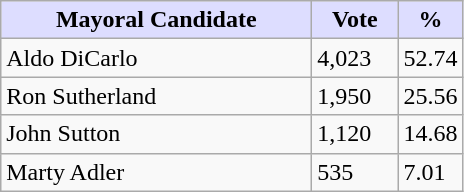<table class="wikitable">
<tr>
<th style="background:#ddf; width:200px;">Mayoral Candidate </th>
<th style="background:#ddf; width:50px;">Vote</th>
<th style="background:#ddf; width:30px;">%</th>
</tr>
<tr>
<td>Aldo DiCarlo</td>
<td>4,023</td>
<td>52.74</td>
</tr>
<tr>
<td>Ron Sutherland</td>
<td>1,950</td>
<td>25.56</td>
</tr>
<tr>
<td>John Sutton</td>
<td>1,120</td>
<td>14.68</td>
</tr>
<tr>
<td>Marty Adler</td>
<td>535</td>
<td>7.01</td>
</tr>
</table>
